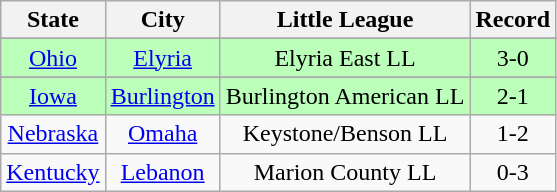<table class="wikitable">
<tr>
<th>State</th>
<th>City</th>
<th>Little League</th>
<th>Record</th>
</tr>
<tr>
</tr>
<tr bgcolor=#bbffbb>
<td align=center> <a href='#'>Ohio</a></td>
<td align=center><a href='#'>Elyria</a></td>
<td align=center>Elyria East LL</td>
<td align=center>3-0</td>
</tr>
<tr>
</tr>
<tr bgcolor=#bbffbb>
<td align=center> <a href='#'>Iowa</a></td>
<td align=center><a href='#'>Burlington</a></td>
<td align=center>Burlington American LL</td>
<td align=center>2-1</td>
</tr>
<tr>
<td align=center> <a href='#'>Nebraska</a></td>
<td align=center><a href='#'>Omaha</a></td>
<td align=center>Keystone/Benson LL</td>
<td align=center>1-2</td>
</tr>
<tr>
<td align=center> <a href='#'>Kentucky</a></td>
<td align=center><a href='#'>Lebanon</a></td>
<td align=center>Marion County LL</td>
<td align=center>0-3</td>
</tr>
</table>
